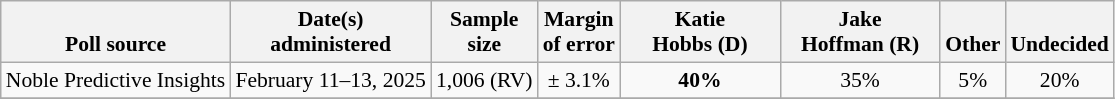<table class="wikitable" style="font-size:90%;text-align:center;">
<tr valign=bottom>
<th>Poll source</th>
<th>Date(s)<br>administered</th>
<th>Sample<br>size</th>
<th>Margin<br>of error</th>
<th style="width:100px;">Katie<br>Hobbs (D)</th>
<th style="width:100px;">Jake<br>Hoffman (R)</th>
<th>Other</th>
<th>Undecided</th>
</tr>
<tr>
<td style="text-align:left;">Noble Predictive Insights</td>
<td>February 11–13, 2025</td>
<td>1,006 (RV)</td>
<td>± 3.1%</td>
<td><strong>40%</strong></td>
<td>35%</td>
<td>5%</td>
<td>20%</td>
</tr>
<tr>
</tr>
</table>
